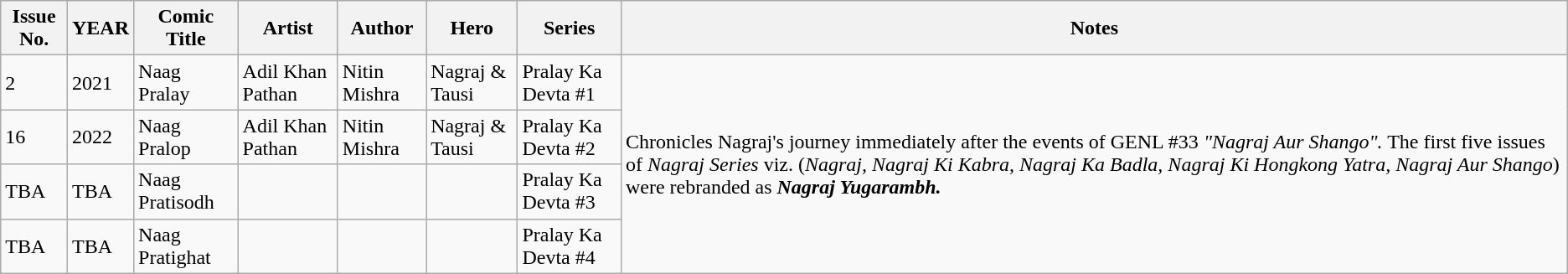<table class="wikitable">
<tr>
<th>Issue No.</th>
<th>YEAR</th>
<th>Comic Title</th>
<th>Artist</th>
<th>Author</th>
<th>Hero</th>
<th>Series</th>
<th>Notes</th>
</tr>
<tr>
<td>2</td>
<td>2021</td>
<td>Naag Pralay</td>
<td>Adil Khan Pathan</td>
<td>Nitin Mishra</td>
<td>Nagraj & Tausi</td>
<td>Pralay Ka Devta #1</td>
<td rowspan="4">Chronicles Nagraj's journey immediately after the events of GENL #33 <em>"Nagraj Aur Shango".</em> The first five issues of <em>Nagraj Series</em> viz. (<em>Nagraj, Nagraj Ki Kabra,</em> <em>Nagraj Ka Badla, Nagraj Ki Hongkong Yatra,</em> <em>Nagraj Aur Shango</em>) were rebranded as <strong><em>Nagraj Yugarambh.</em></strong></td>
</tr>
<tr>
<td>16</td>
<td>2022</td>
<td>Naag  Pralop</td>
<td>Adil Khan Pathan</td>
<td>Nitin Mishra</td>
<td>Nagraj & Tausi</td>
<td>Pralay Ka Devta #2</td>
</tr>
<tr>
<td>TBA</td>
<td>TBA</td>
<td>Naag Pratisodh</td>
<td></td>
<td></td>
<td></td>
<td>Pralay Ka Devta #3</td>
</tr>
<tr>
<td>TBA</td>
<td>TBA</td>
<td>Naag Pratighat</td>
<td></td>
<td></td>
<td></td>
<td>Pralay Ka Devta #4</td>
</tr>
</table>
